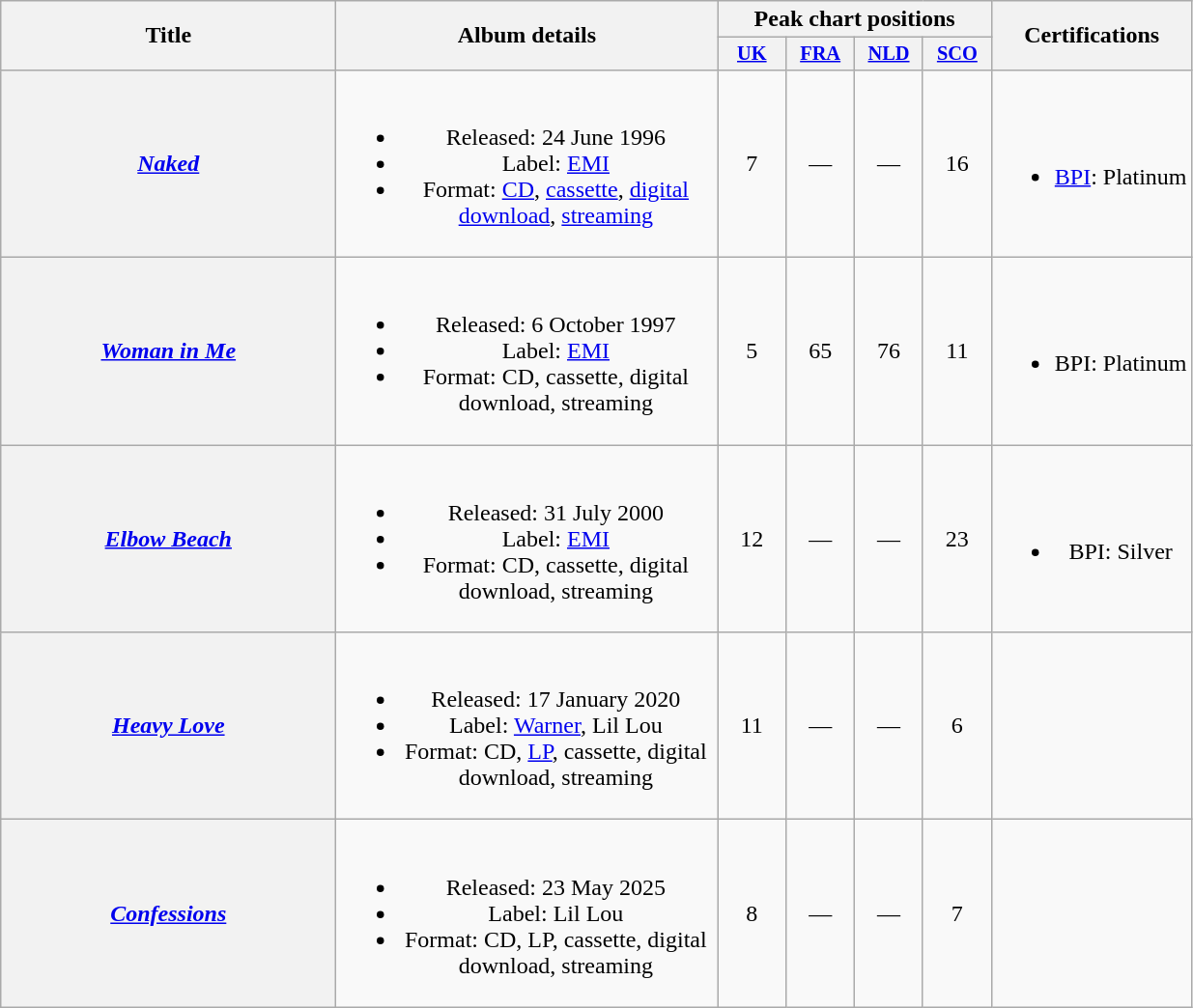<table class="wikitable plainrowheaders" style="text-align:center;">
<tr>
<th scope="col" rowspan="2" style="width:14em;">Title</th>
<th scope="col" rowspan="2" style="width:16em;">Album details</th>
<th scope="col" colspan="4">Peak chart positions</th>
<th scope="col" rowspan="2">Certifications</th>
</tr>
<tr>
<th scope="col" style="width:3em;font-size:85%;"><a href='#'>UK</a><br></th>
<th scope="col" style="width:3em;font-size:85%;"><a href='#'>FRA</a><br></th>
<th scope="col" style="width:3em;font-size:85%;"><a href='#'>NLD</a><br></th>
<th scope="col" style="width:3em;font-size:85%;"><a href='#'>SCO</a><br></th>
</tr>
<tr>
<th scope="row"><em><a href='#'>Naked</a></em></th>
<td><br><ul><li>Released: 24 June 1996</li><li>Label: <a href='#'>EMI</a></li><li>Format: <a href='#'>CD</a>, <a href='#'>cassette</a>, <a href='#'>digital download</a>, <a href='#'>streaming</a></li></ul></td>
<td>7</td>
<td>—</td>
<td>—</td>
<td>16</td>
<td><br><ul><li><a href='#'>BPI</a>: Platinum</li></ul></td>
</tr>
<tr>
<th scope="row"><em><a href='#'>Woman in Me</a></em></th>
<td><br><ul><li>Released: 6 October 1997</li><li>Label: <a href='#'>EMI</a></li><li>Format: CD, cassette, digital download, streaming</li></ul></td>
<td>5</td>
<td>65</td>
<td>76</td>
<td>11</td>
<td><br><ul><li>BPI: Platinum</li></ul></td>
</tr>
<tr>
<th scope="row"><em><a href='#'>Elbow Beach</a></em></th>
<td><br><ul><li>Released: 31 July 2000</li><li>Label: <a href='#'>EMI</a></li><li>Format: CD, cassette, digital download, streaming</li></ul></td>
<td>12</td>
<td>—</td>
<td>—</td>
<td>23</td>
<td><br><ul><li>BPI: Silver</li></ul></td>
</tr>
<tr>
<th scope="row"><em><a href='#'>Heavy Love</a></em></th>
<td><br><ul><li>Released: 17 January 2020</li><li>Label: <a href='#'>Warner</a>, Lil Lou</li><li>Format: CD, <a href='#'>LP</a>, cassette, digital download, streaming</li></ul></td>
<td>11</td>
<td>—</td>
<td>—</td>
<td>6</td>
<td></td>
</tr>
<tr>
<th scope="row"><em><a href='#'>Confessions</a></em></th>
<td><br><ul><li>Released: 23 May 2025</li><li>Label: Lil Lou</li><li>Format: CD, LP, cassette, digital download, streaming</li></ul></td>
<td>8</td>
<td>—</td>
<td>—</td>
<td>7</td>
<td></td>
</tr>
</table>
